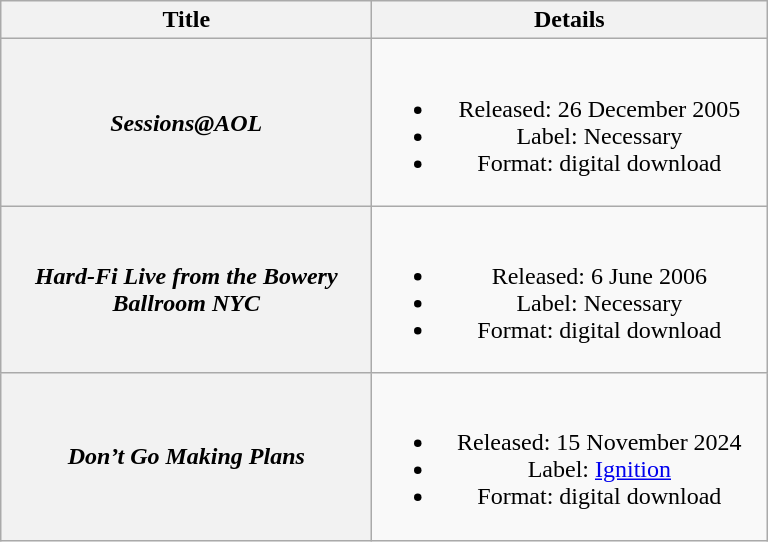<table class="wikitable plainrowheaders" style="text-align:center;">
<tr>
<th scope="col" style="width:15em;">Title</th>
<th scope="col" style="width:16em;">Details</th>
</tr>
<tr>
<th scope="row"><em>Sessions@AOL</em></th>
<td><br><ul><li>Released: 26 December 2005</li><li>Label: Necessary</li><li>Format: digital download</li></ul></td>
</tr>
<tr>
<th scope="row"><em>Hard-Fi Live from the Bowery Ballroom NYC</em></th>
<td><br><ul><li>Released: 6 June 2006</li><li>Label: Necessary</li><li>Format: digital download</li></ul></td>
</tr>
<tr>
<th scope="row"><em>Don’t Go Making Plans</em></th>
<td><br><ul><li>Released: 15 November 2024</li><li>Label: <a href='#'>Ignition</a></li><li>Format: digital download</li></ul></td>
</tr>
</table>
